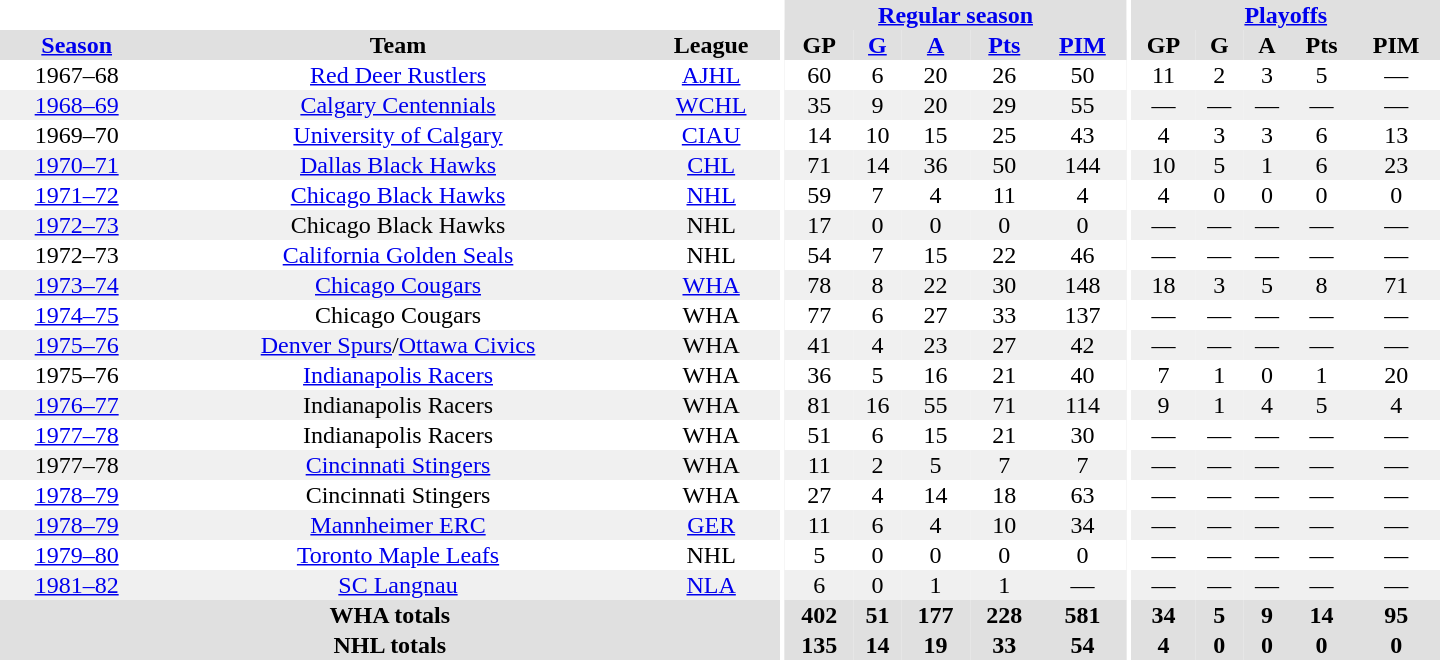<table border="0" cellpadding="1" cellspacing="0" style="text-align:center; width:60em">
<tr bgcolor="#e0e0e0">
<th colspan="3" bgcolor="#ffffff"></th>
<th rowspan="100" bgcolor="#ffffff"></th>
<th colspan="5"><a href='#'>Regular season</a></th>
<th rowspan="100" bgcolor="#ffffff"></th>
<th colspan="5"><a href='#'>Playoffs</a></th>
</tr>
<tr bgcolor="#e0e0e0">
<th><a href='#'>Season</a></th>
<th>Team</th>
<th>League</th>
<th>GP</th>
<th><a href='#'>G</a></th>
<th><a href='#'>A</a></th>
<th><a href='#'>Pts</a></th>
<th><a href='#'>PIM</a></th>
<th>GP</th>
<th>G</th>
<th>A</th>
<th>Pts</th>
<th>PIM</th>
</tr>
<tr>
<td>1967–68</td>
<td><a href='#'>Red Deer Rustlers</a></td>
<td><a href='#'>AJHL</a></td>
<td>60</td>
<td>6</td>
<td>20</td>
<td>26</td>
<td>50</td>
<td>11</td>
<td>2</td>
<td>3</td>
<td>5</td>
<td>—</td>
</tr>
<tr bgcolor="#f0f0f0">
<td><a href='#'>1968–69</a></td>
<td><a href='#'>Calgary Centennials</a></td>
<td><a href='#'>WCHL</a></td>
<td>35</td>
<td>9</td>
<td>20</td>
<td>29</td>
<td>55</td>
<td>—</td>
<td>—</td>
<td>—</td>
<td>—</td>
<td>—</td>
</tr>
<tr>
<td>1969–70</td>
<td><a href='#'>University of Calgary</a></td>
<td><a href='#'>CIAU</a></td>
<td>14</td>
<td>10</td>
<td>15</td>
<td>25</td>
<td>43</td>
<td>4</td>
<td>3</td>
<td>3</td>
<td>6</td>
<td>13</td>
</tr>
<tr bgcolor="#f0f0f0">
<td><a href='#'>1970–71</a></td>
<td><a href='#'>Dallas Black Hawks</a></td>
<td><a href='#'>CHL</a></td>
<td>71</td>
<td>14</td>
<td>36</td>
<td>50</td>
<td>144</td>
<td>10</td>
<td>5</td>
<td>1</td>
<td>6</td>
<td>23</td>
</tr>
<tr>
<td><a href='#'>1971–72</a></td>
<td><a href='#'>Chicago Black Hawks</a></td>
<td><a href='#'>NHL</a></td>
<td>59</td>
<td>7</td>
<td>4</td>
<td>11</td>
<td>4</td>
<td>4</td>
<td>0</td>
<td>0</td>
<td>0</td>
<td>0</td>
</tr>
<tr bgcolor="#f0f0f0">
<td><a href='#'>1972–73</a></td>
<td>Chicago Black Hawks</td>
<td>NHL</td>
<td>17</td>
<td>0</td>
<td>0</td>
<td>0</td>
<td>0</td>
<td>—</td>
<td>—</td>
<td>—</td>
<td>—</td>
<td>—</td>
</tr>
<tr>
<td>1972–73</td>
<td><a href='#'>California Golden Seals</a></td>
<td>NHL</td>
<td>54</td>
<td>7</td>
<td>15</td>
<td>22</td>
<td>46</td>
<td>—</td>
<td>—</td>
<td>—</td>
<td>—</td>
<td>—</td>
</tr>
<tr bgcolor="#f0f0f0">
<td><a href='#'>1973–74</a></td>
<td><a href='#'>Chicago Cougars</a></td>
<td><a href='#'>WHA</a></td>
<td>78</td>
<td>8</td>
<td>22</td>
<td>30</td>
<td>148</td>
<td>18</td>
<td>3</td>
<td>5</td>
<td>8</td>
<td>71</td>
</tr>
<tr>
<td><a href='#'>1974–75</a></td>
<td>Chicago Cougars</td>
<td>WHA</td>
<td>77</td>
<td>6</td>
<td>27</td>
<td>33</td>
<td>137</td>
<td>—</td>
<td>—</td>
<td>—</td>
<td>—</td>
<td>—</td>
</tr>
<tr bgcolor="#f0f0f0">
<td><a href='#'>1975–76</a></td>
<td><a href='#'>Denver Spurs</a>/<a href='#'>Ottawa Civics</a></td>
<td>WHA</td>
<td>41</td>
<td>4</td>
<td>23</td>
<td>27</td>
<td>42</td>
<td>—</td>
<td>—</td>
<td>—</td>
<td>—</td>
<td>—</td>
</tr>
<tr>
<td>1975–76</td>
<td><a href='#'>Indianapolis Racers</a></td>
<td>WHA</td>
<td>36</td>
<td>5</td>
<td>16</td>
<td>21</td>
<td>40</td>
<td>7</td>
<td>1</td>
<td>0</td>
<td>1</td>
<td>20</td>
</tr>
<tr bgcolor="#f0f0f0">
<td><a href='#'>1976–77</a></td>
<td>Indianapolis Racers</td>
<td>WHA</td>
<td>81</td>
<td>16</td>
<td>55</td>
<td>71</td>
<td>114</td>
<td>9</td>
<td>1</td>
<td>4</td>
<td>5</td>
<td>4</td>
</tr>
<tr>
<td><a href='#'>1977–78</a></td>
<td>Indianapolis Racers</td>
<td>WHA</td>
<td>51</td>
<td>6</td>
<td>15</td>
<td>21</td>
<td>30</td>
<td>—</td>
<td>—</td>
<td>—</td>
<td>—</td>
<td>—</td>
</tr>
<tr bgcolor="#f0f0f0">
<td>1977–78</td>
<td><a href='#'>Cincinnati Stingers</a></td>
<td>WHA</td>
<td>11</td>
<td>2</td>
<td>5</td>
<td>7</td>
<td>7</td>
<td>—</td>
<td>—</td>
<td>—</td>
<td>—</td>
<td>—</td>
</tr>
<tr>
<td><a href='#'>1978–79</a></td>
<td>Cincinnati Stingers</td>
<td>WHA</td>
<td>27</td>
<td>4</td>
<td>14</td>
<td>18</td>
<td>63</td>
<td>—</td>
<td>—</td>
<td>—</td>
<td>—</td>
<td>—</td>
</tr>
<tr bgcolor="#f0f0f0">
<td><a href='#'>1978–79</a></td>
<td><a href='#'>Mannheimer ERC</a></td>
<td><a href='#'>GER</a></td>
<td>11</td>
<td>6</td>
<td>4</td>
<td>10</td>
<td>34</td>
<td>—</td>
<td>—</td>
<td>—</td>
<td>—</td>
<td>—</td>
</tr>
<tr>
<td><a href='#'>1979–80</a></td>
<td><a href='#'>Toronto Maple Leafs</a></td>
<td>NHL</td>
<td>5</td>
<td>0</td>
<td>0</td>
<td>0</td>
<td>0</td>
<td>—</td>
<td>—</td>
<td>—</td>
<td>—</td>
<td>—</td>
</tr>
<tr bgcolor="#f0f0f0">
<td><a href='#'>1981–82</a></td>
<td><a href='#'>SC Langnau</a></td>
<td><a href='#'>NLA</a></td>
<td>6</td>
<td>0</td>
<td>1</td>
<td>1</td>
<td>—</td>
<td>—</td>
<td>—</td>
<td>—</td>
<td>—</td>
<td>—</td>
</tr>
<tr bgcolor="#e0e0e0">
<th colspan="3">WHA totals</th>
<th>402</th>
<th>51</th>
<th>177</th>
<th>228</th>
<th>581</th>
<th>34</th>
<th>5</th>
<th>9</th>
<th>14</th>
<th>95</th>
</tr>
<tr bgcolor="#e0e0e0">
<th colspan="3">NHL totals</th>
<th>135</th>
<th>14</th>
<th>19</th>
<th>33</th>
<th>54</th>
<th>4</th>
<th>0</th>
<th>0</th>
<th>0</th>
<th>0</th>
</tr>
</table>
